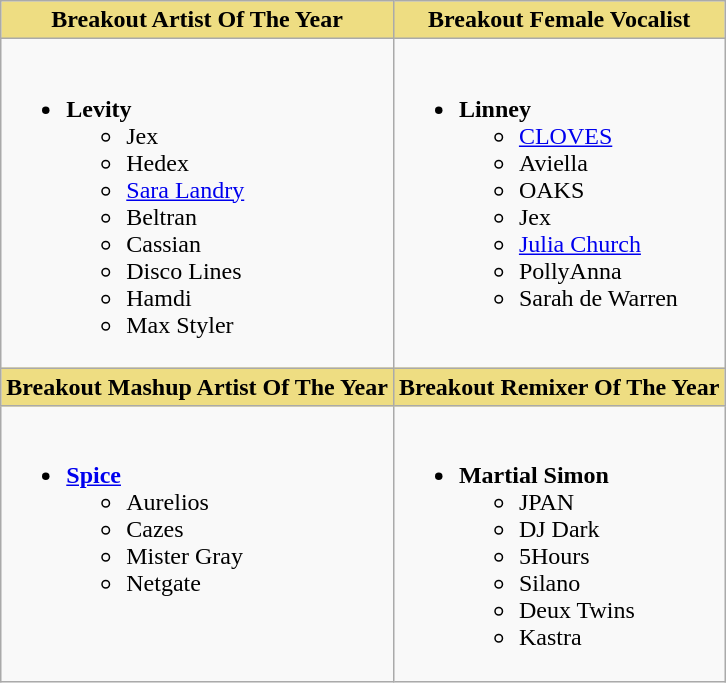<table class="wikitable">
<tr>
<th style="background:#EEDD82; width=50%">Breakout Artist Of The Year</th>
<th style="background:#EEDD82; width=50%">Breakout Female Vocalist</th>
</tr>
<tr>
<td valign="top"><br><ul><li><strong>Levity</strong><ul><li>Jex</li><li>Hedex</li><li><a href='#'>Sara Landry</a></li><li>Beltran</li><li>Cassian</li><li>Disco Lines</li><li>Hamdi</li><li>Max Styler</li></ul></li></ul></td>
<td valign="top"><br><ul><li><strong>Linney</strong><ul><li><a href='#'>CLOVES</a></li><li>Aviella</li><li>OAKS</li><li>Jex</li><li><a href='#'>Julia Church</a></li><li>PollyAnna</li><li>Sarah de Warren</li></ul></li></ul></td>
</tr>
<tr>
<th style="background:#EEDD82; width=50%">Breakout Mashup Artist Of The Year</th>
<th style="background:#EEDD82; width=50%">Breakout Remixer Of The Year</th>
</tr>
<tr>
<td valign="top"><br><ul><li><strong><a href='#'>Spice</a></strong><ul><li>Aurelios</li><li>Cazes</li><li>Mister Gray</li><li>Netgate</li></ul></li></ul></td>
<td valign="top"><br><ul><li><strong>Martial Simon</strong><ul><li>JPAN</li><li>DJ Dark</li><li>5Hours</li><li>Silano</li><li>Deux Twins</li><li>Kastra</li></ul></li></ul></td>
</tr>
</table>
